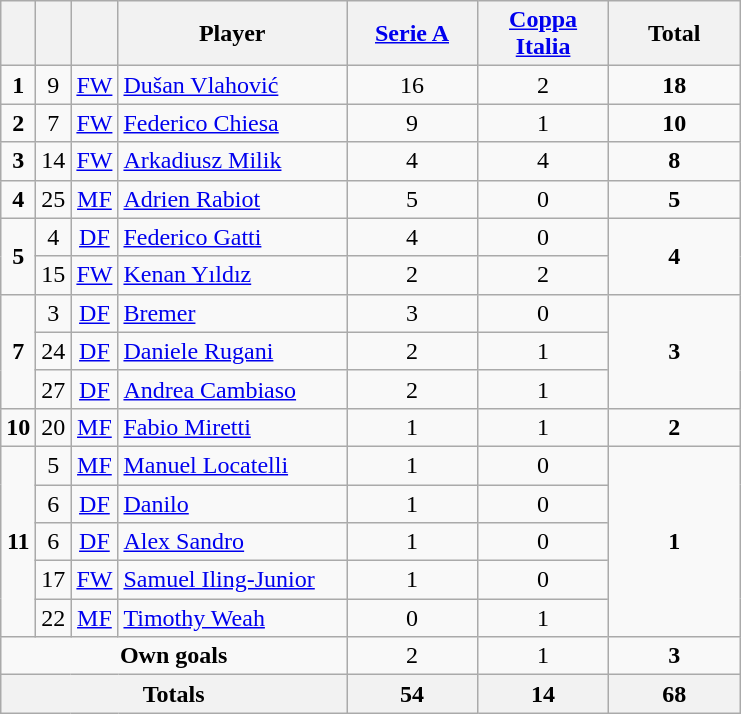<table class="wikitable sortable" style="text-align:center">
<tr>
<th width=15></th>
<th width=15></th>
<th width=15></th>
<th width=145>Player</th>
<th width=80><strong><a href='#'>Serie A</a></strong></th>
<th width=80><strong><a href='#'>Coppa Italia</a></strong></th>
<th width=80>Total</th>
</tr>
<tr>
<td><strong>1</strong></td>
<td>9</td>
<td><a href='#'>FW</a></td>
<td align=left> <a href='#'>Dušan Vlahović</a></td>
<td>16</td>
<td>2</td>
<td><strong>18</strong></td>
</tr>
<tr>
<td><strong>2</strong></td>
<td>7</td>
<td><a href='#'>FW</a></td>
<td align=left> <a href='#'>Federico Chiesa</a></td>
<td>9</td>
<td>1</td>
<td><strong>10</strong></td>
</tr>
<tr>
<td><strong>3</strong></td>
<td>14</td>
<td><a href='#'>FW</a></td>
<td align=left> <a href='#'>Arkadiusz Milik</a></td>
<td>4</td>
<td>4</td>
<td><strong>8</strong></td>
</tr>
<tr>
<td><strong>4</strong></td>
<td>25</td>
<td><a href='#'>MF</a></td>
<td align=left> <a href='#'>Adrien Rabiot</a></td>
<td>5</td>
<td>0</td>
<td><strong>5</strong></td>
</tr>
<tr>
<td rowspan="2"><strong>5</strong></td>
<td>4</td>
<td><a href='#'>DF</a></td>
<td align=left> <a href='#'>Federico Gatti</a></td>
<td>4</td>
<td>0</td>
<td rowspan="2"><strong>4</strong></td>
</tr>
<tr>
<td>15</td>
<td><a href='#'>FW</a></td>
<td align=left> <a href='#'>Kenan Yıldız</a></td>
<td>2</td>
<td>2</td>
</tr>
<tr>
<td rowspan="3"><strong>7</strong></td>
<td>3</td>
<td><a href='#'>DF</a></td>
<td align=left> <a href='#'>Bremer</a></td>
<td>3</td>
<td>0</td>
<td rowspan="3"><strong>3</strong></td>
</tr>
<tr>
<td>24</td>
<td><a href='#'>DF</a></td>
<td align=left> <a href='#'>Daniele Rugani</a></td>
<td>2</td>
<td>1</td>
</tr>
<tr>
<td>27</td>
<td><a href='#'>DF</a></td>
<td align=left> <a href='#'>Andrea Cambiaso</a></td>
<td>2</td>
<td>1</td>
</tr>
<tr>
<td><strong>10</strong></td>
<td>20</td>
<td><a href='#'>MF</a></td>
<td align=left> <a href='#'>Fabio Miretti</a></td>
<td>1</td>
<td>1</td>
<td><strong>2</strong></td>
</tr>
<tr>
<td rowspan="5"><strong>11</strong></td>
<td>5</td>
<td><a href='#'>MF</a></td>
<td align=left> <a href='#'>Manuel Locatelli</a></td>
<td>1</td>
<td>0</td>
<td rowspan="5"><strong>1</strong></td>
</tr>
<tr>
<td>6</td>
<td><a href='#'>DF</a></td>
<td align=left> <a href='#'>Danilo</a></td>
<td>1</td>
<td>0</td>
</tr>
<tr>
<td>6</td>
<td><a href='#'>DF</a></td>
<td align=left> <a href='#'>Alex Sandro</a></td>
<td>1</td>
<td>0</td>
</tr>
<tr>
<td>17</td>
<td><a href='#'>FW</a></td>
<td align=left> <a href='#'>Samuel Iling-Junior</a></td>
<td>1</td>
<td>0</td>
</tr>
<tr>
<td>22</td>
<td><a href='#'>MF</a></td>
<td align=left> <a href='#'>Timothy Weah</a></td>
<td>0</td>
<td>1</td>
</tr>
<tr>
<td colspan=4><strong>Own goals</strong></td>
<td>2</td>
<td>1</td>
<td><strong>3</strong></td>
</tr>
<tr>
<th colspan=4>Totals</th>
<th>54</th>
<th>14</th>
<th>68</th>
</tr>
</table>
